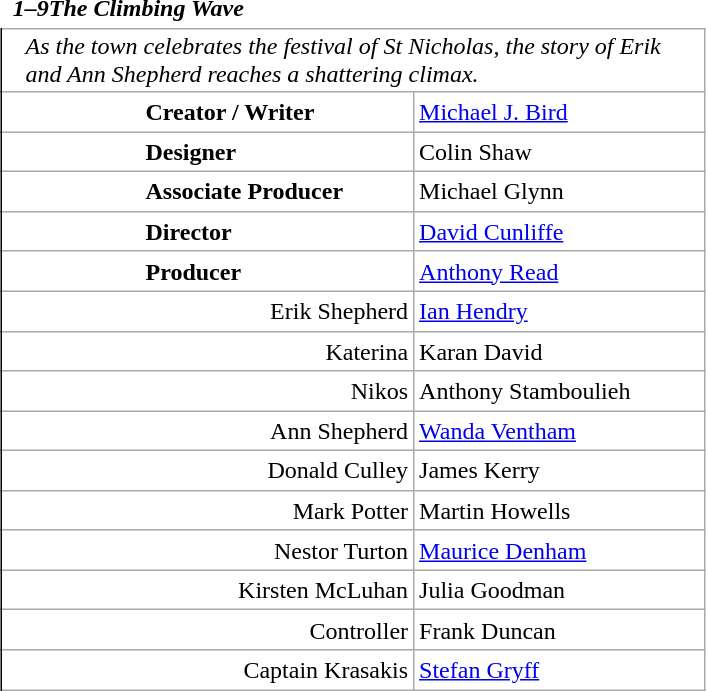<table class="wikitable mw-collapsible mw-collapsed" style="vertical-align:top;margin:auto 2em;line-height:1.2;max-width:33em;background-color:inherit;border:none;display: inline-table;">
<tr>
<td class=unsortable style="border:hidden;line-height:1.67;margin-left:-1em;text-align:center;padding-left:0.5em;min-width:1.0em;"></td>
<td class=unsortable style="border-style:none;padding-left:0.5em;text-align:left;min-width:16.5em;font-weight:700;font-style:italic;">1–9The Climbing Wave</td>
<td class=unsortable style="border-style:none;text-align:right;font-weight:normal;font-family:Courier;font-size:95%;letter-spacing:-1pt;min-width:8.5em;padding-right:0.2em;"></td>
<td class=unsortable style="border-style:none;min-width:3.5em;padding-left:0;"></td>
<td class=unsortable style="border:hidden;min-width:3.5em;font-size:95%;"></td>
</tr>
<tr>
<td rowspan=100 style="border:none thin;border-right-style :solid;"></td>
<td colspan=3 style="text-align:left;padding:0.1em 1em;font-style:italic;border:hidden hidden solid hidden thin;">As the town celebrates the festival of St Nicholas, the story of Erik and Ann Shepherd reaches a shattering climax.</td>
</tr>
<tr>
<td style="text-align:left;padding-left:6.0em;font-weight:bold;">Creator / Writer</td>
<td colspan=2><a href='#'>Michael J. Bird</a></td>
</tr>
<tr>
<td style="text-align:left;padding-left:6.0em;font-weight:bold;">Designer</td>
<td colspan=2>Colin Shaw</td>
</tr>
<tr>
<td style="text-align:left;padding-left:6.0em;font-weight:bold;">Associate Producer</td>
<td colspan=2>Michael Glynn</td>
</tr>
<tr>
<td style="text-align:left;padding-left:6.0em;font-weight:bold;">Director</td>
<td colspan=2><a href='#'>David Cunliffe</a></td>
</tr>
<tr>
<td style="text-align:left;padding-left:6.0em;font-weight:bold;">Producer</td>
<td colspan=2><a href='#'>Anthony Read</a></td>
</tr>
<tr>
<td style="text-align:right;">Erik Shepherd</td>
<td colspan=2><a href='#'>Ian Hendry</a></td>
</tr>
<tr>
<td style="text-align:right;">Katerina</td>
<td colspan=2>Karan David</td>
</tr>
<tr>
<td style="text-align:right;">Nikos</td>
<td colspan=2>Anthony Stamboulieh</td>
</tr>
<tr>
<td style="text-align:right;">Ann Shepherd</td>
<td colspan=2><a href='#'>Wanda Ventham</a></td>
</tr>
<tr>
<td style="text-align:right;">Donald Culley</td>
<td colspan=2>James Kerry</td>
</tr>
<tr>
<td style="text-align:right;">Mark Potter</td>
<td colspan=2>Martin Howells</td>
</tr>
<tr>
<td style="text-align:right;">Nestor Turton</td>
<td colspan=2><a href='#'>Maurice Denham</a></td>
</tr>
<tr>
<td style="text-align:right;">Kirsten McLuhan</td>
<td colspan=2>Julia Goodman</td>
</tr>
<tr>
<td style="text-align:right;">Controller</td>
<td colspan=2>Frank Duncan</td>
</tr>
<tr>
<td style="text-align:right;">Captain Krasakis</td>
<td colspan=2><a href='#'>Stefan Gryff</a></td>
</tr>
</table>
